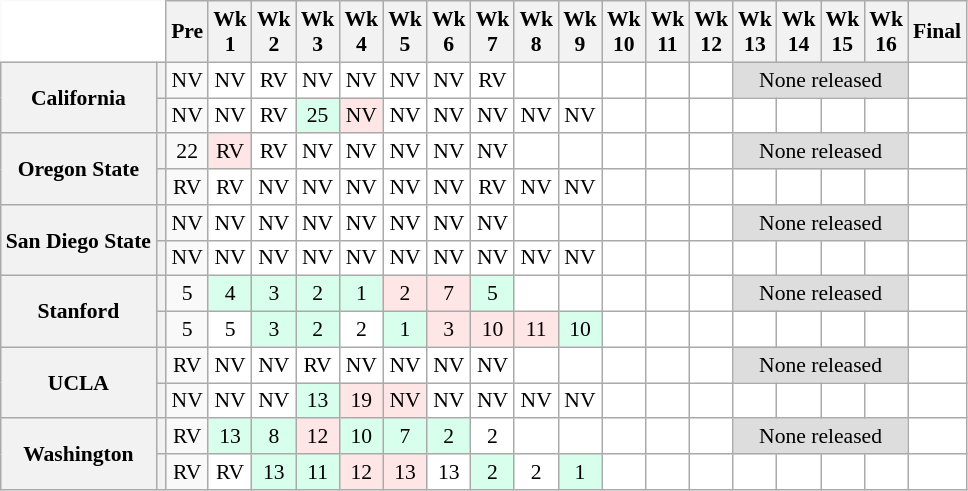<table class="wikitable" style="white-space:nowrap;font-size:90%;text-align:center;">
<tr>
<th colspan=2 style="background:white; border-top-style:hidden; border-left-style:hidden;"> </th>
<th>Pre</th>
<th>Wk<br> 1</th>
<th>Wk<br>2</th>
<th>Wk<br>3</th>
<th>Wk<br>4</th>
<th>Wk<br>5</th>
<th>Wk<br>6</th>
<th>Wk<br>7</th>
<th>Wk<br>8</th>
<th>Wk<br>9</th>
<th>Wk<br>10</th>
<th>Wk<br>11</th>
<th>Wk<br>12</th>
<th>Wk<br>13</th>
<th>Wk<br>14</th>
<th>Wk<br>15</th>
<th>Wk<br>16</th>
<th>Final</th>
</tr>
<tr>
<th rowspan=2 style=>California</th>
<th></th>
<td>NV</td>
<td style="background:#FFF;">NV</td>
<td style="background:#FFF;">RV</td>
<td style="background:#FFF;">NV</td>
<td style="background:#FFF;">NV</td>
<td style="background:#FFF;">NV</td>
<td style="background:#FFF;">NV</td>
<td style="background:#FFF;">RV</td>
<td style="background:#FFF;"></td>
<td style="background:#FFF;"></td>
<td style="background:#FFF;"></td>
<td style="background:#FFF;"></td>
<td style="background:#FFF;"></td>
<td colspan="4" style="background:#DDD;">None released</td>
<td style="background:#FFF;"></td>
</tr>
<tr>
<th></th>
<td>NV</td>
<td style="background:#FFF;">NV</td>
<td style="background:#FFF;">RV</td>
<td style="background:#d8ffeb;">25</td>
<td style="background:#ffe6e6;">NV</td>
<td style="background:#FFF;">NV</td>
<td style="background:#FFF;">NV</td>
<td style="background:#FFF;">NV</td>
<td style="background:#FFF;">NV</td>
<td style="background:#FFF;">NV</td>
<td style="background:#FFF;"></td>
<td style="background:#FFF;"></td>
<td style="background:#FFF;"></td>
<td style="background:#FFF;"></td>
<td style="background:#FFF;"></td>
<td style="background:#FFF;"></td>
<td style="background:#FFF;"></td>
<td style="background:#FFF;"></td>
</tr>
<tr>
<th rowspan=2 style=>Oregon State</th>
<th></th>
<td>22</td>
<td style="background:#ffe6e6;">RV</td>
<td style="background:#FFF;">RV</td>
<td style="background:#FFF;">NV</td>
<td style="background:#FFF;">NV</td>
<td style="background:#FFF;">NV</td>
<td style="background:#FFF;">NV</td>
<td style="background:#FFF;">NV</td>
<td style="background:#FFF;"></td>
<td style="background:#FFF;"></td>
<td style="background:#FFF;"></td>
<td style="background:#FFF;"></td>
<td style="background:#FFF;"></td>
<td colspan="4" style="background:#DDD;">None released</td>
<td style="background:#FFF;"></td>
</tr>
<tr>
<th></th>
<td>RV</td>
<td style="background:#FFF;">RV</td>
<td style="background:#FFF;">NV</td>
<td style="background:#FFF;">NV</td>
<td style="background:#FFF;">NV</td>
<td style="background:#FFF;">NV</td>
<td style="background:#FFF;">NV</td>
<td style="background:#FFF;">RV</td>
<td style="background:#FFF;">NV</td>
<td style="background:#FFF;">NV</td>
<td style="background:#FFF;"></td>
<td style="background:#FFF;"></td>
<td style="background:#FFF;"></td>
<td style="background:#FFF;"></td>
<td style="background:#FFF;"></td>
<td style="background:#FFF;"></td>
<td style="background:#FFF;"></td>
<td style="background:#FFF;"></td>
</tr>
<tr>
<th rowspan=2 style=>San Diego State</th>
<th></th>
<td>NV</td>
<td style="background:#FFF;">NV</td>
<td style="background:#FFF;">NV</td>
<td style="background:#FFF;">NV</td>
<td style="background:#FFF;">NV</td>
<td style="background:#FFF;">NV</td>
<td style="background:#FFF;">NV</td>
<td style="background:#FFF;">NV</td>
<td style="background:#FFF;"></td>
<td style="background:#FFF;"></td>
<td style="background:#FFF;"></td>
<td style="background:#FFF;"></td>
<td style="background:#FFF;"></td>
<td colspan="4" style="background:#DDD;">None released</td>
<td style="background:#FFF;"></td>
</tr>
<tr>
<th></th>
<td>NV</td>
<td style="background:#FFF;">NV</td>
<td style="background:#FFF;">NV</td>
<td style="background:#FFF;">NV</td>
<td style="background:#FFF;">NV</td>
<td style="background:#FFF;">NV</td>
<td style="background:#FFF;">NV</td>
<td style="background:#FFF;">NV</td>
<td style="background:#FFF;">NV</td>
<td style="background:#FFF;">NV</td>
<td style="background:#FFF;"></td>
<td style="background:#FFF;"></td>
<td style="background:#FFF;"></td>
<td style="background:#FFF;"></td>
<td style="background:#FFF;"></td>
<td style="background:#FFF;"></td>
<td style="background:#FFF;"></td>
<td style="background:#FFF;"></td>
</tr>
<tr>
<th rowspan=2 style=>Stanford</th>
<th></th>
<td>5</td>
<td style="background:#d8ffeb;">4</td>
<td style="background:#d8ffeb;">3</td>
<td style="background:#d8ffeb;">2</td>
<td style="background:#d8ffeb;">1</td>
<td style="background:#ffe6e6;">2</td>
<td style="background:#ffe6e6;">7</td>
<td style="background:#d8ffeb;">5</td>
<td style="background:#FFF;"></td>
<td style="background:#FFF;"></td>
<td style="background:#FFF;"></td>
<td style="background:#FFF;"></td>
<td style="background:#FFF;"></td>
<td colspan="4" style="background:#DDD;">None released</td>
<td style="background:#FFF;"></td>
</tr>
<tr>
<th></th>
<td>5</td>
<td style="background:#FFF;">5</td>
<td style="background:#d8ffeb;">3</td>
<td style="background:#d8ffeb;">2</td>
<td style="background:#FFF;">2</td>
<td style="background:#d8ffeb;">1</td>
<td style="background:#ffe6e6;">3</td>
<td style="background:#ffe6e6;">10</td>
<td style="background:#ffe6e6;">11</td>
<td style="background:#d8ffeb;">10</td>
<td style="background:#FFF;"></td>
<td style="background:#FFF;"></td>
<td style="background:#FFF;"></td>
<td style="background:#FFF;"></td>
<td style="background:#FFF;"></td>
<td style="background:#FFF;"></td>
<td style="background:#FFF;"></td>
<td style="background:#FFF;"></td>
</tr>
<tr>
<th rowspan=2 style=>UCLA</th>
<th></th>
<td>RV</td>
<td style="background:#FFF;">NV</td>
<td style="background:#FFF;">NV</td>
<td style="background:#FFF;">RV</td>
<td style="background:#FFF;">NV</td>
<td style="background:#FFF;">NV</td>
<td style="background:#FFF;">NV</td>
<td style="background:#FFF;">NV</td>
<td style="background:#FFF;"></td>
<td style="background:#FFF;"></td>
<td style="background:#FFF;"></td>
<td style="background:#FFF;"></td>
<td style="background:#FFF;"></td>
<td colspan="4" style="background:#DDD;">None released</td>
<td style="background:#FFF;"></td>
</tr>
<tr>
<th></th>
<td>NV</td>
<td style="background:#FFF;">NV</td>
<td style="background:#FFF;">NV</td>
<td style="background:#d8ffeb;">13</td>
<td style="background:#ffe6e6;">19</td>
<td style="background:#ffe6e6;">NV</td>
<td style="background:#FFF;">NV</td>
<td style="background:#FFF;">NV</td>
<td style="background:#FFF;">NV</td>
<td style="background:#FFF;">NV</td>
<td style="background:#FFF;"></td>
<td style="background:#FFF;"></td>
<td style="background:#FFF;"></td>
<td style="background:#FFF;"></td>
<td style="background:#FFF;"></td>
<td style="background:#FFF;"></td>
<td style="background:#FFF;"></td>
<td style="background:#FFF;"></td>
</tr>
<tr>
<th rowspan=2 style=>Washington</th>
<th></th>
<td>RV</td>
<td style="background:#d8ffeb;">13</td>
<td style="background:#d8ffeb;">8</td>
<td style="background:#ffe6e6;">12</td>
<td style="background:#d8ffeb;">10</td>
<td style="background:#d8ffeb;">7</td>
<td style="background:#d8ffeb;">2</td>
<td style="background:#FFF;">2</td>
<td style="background:#FFF;"></td>
<td style="background:#FFF;"></td>
<td style="background:#FFF;"></td>
<td style="background:#FFF;"></td>
<td style="background:#FFF;"></td>
<td colspan="4" style="background:#DDD;">None released</td>
<td style="background:#FFF;"></td>
</tr>
<tr>
<th></th>
<td>RV</td>
<td style="background:#FFF;">RV</td>
<td style="background:#d8ffeb;">13</td>
<td style="background:#d8ffeb;">11</td>
<td style="background:#ffe6e6;">12</td>
<td style="background:#ffe6e6;">13</td>
<td style="background:#FFF;">13</td>
<td style="background:#d8ffeb;">2</td>
<td style="background:#FFF;">2</td>
<td style="background:#d8ffeb;">1</td>
<td style="background:#FFF;"></td>
<td style="background:#FFF;"></td>
<td style="background:#FFF;"></td>
<td style="background:#FFF;"></td>
<td style="background:#FFF;"></td>
<td style="background:#FFF;"></td>
<td style="background:#FFF;"></td>
<td style="background:#FFF;"></td>
</tr>
</table>
